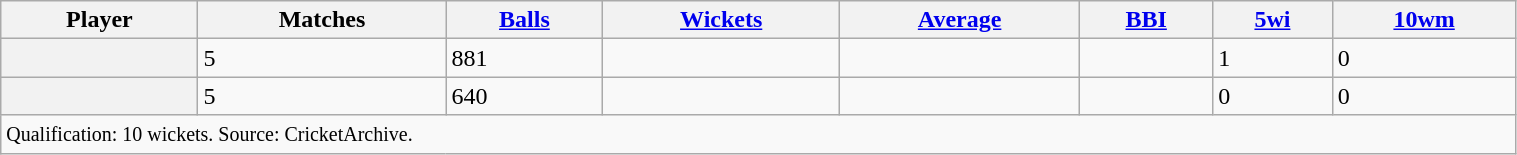<table class="wikitable sortable plainrowheaders" style="width:80%">
<tr>
<th>Player</th>
<th>Matches</th>
<th><a href='#'>Balls</a></th>
<th><a href='#'>Wickets</a></th>
<th><a href='#'>Average</a></th>
<th><a href='#'>BBI</a></th>
<th><a href='#'>5wi</a></th>
<th><a href='#'>10wm</a></th>
</tr>
<tr>
<th scope="row"></th>
<td>5</td>
<td>881</td>
<td></td>
<td></td>
<td></td>
<td>1</td>
<td>0</td>
</tr>
<tr>
<th scope="row"></th>
<td>5</td>
<td>640</td>
<td></td>
<td></td>
<td></td>
<td>0</td>
<td>0</td>
</tr>
<tr class="unsortable">
<td colspan="8"><small>Qualification: 10 wickets. Source: CricketArchive.</small></td>
</tr>
</table>
